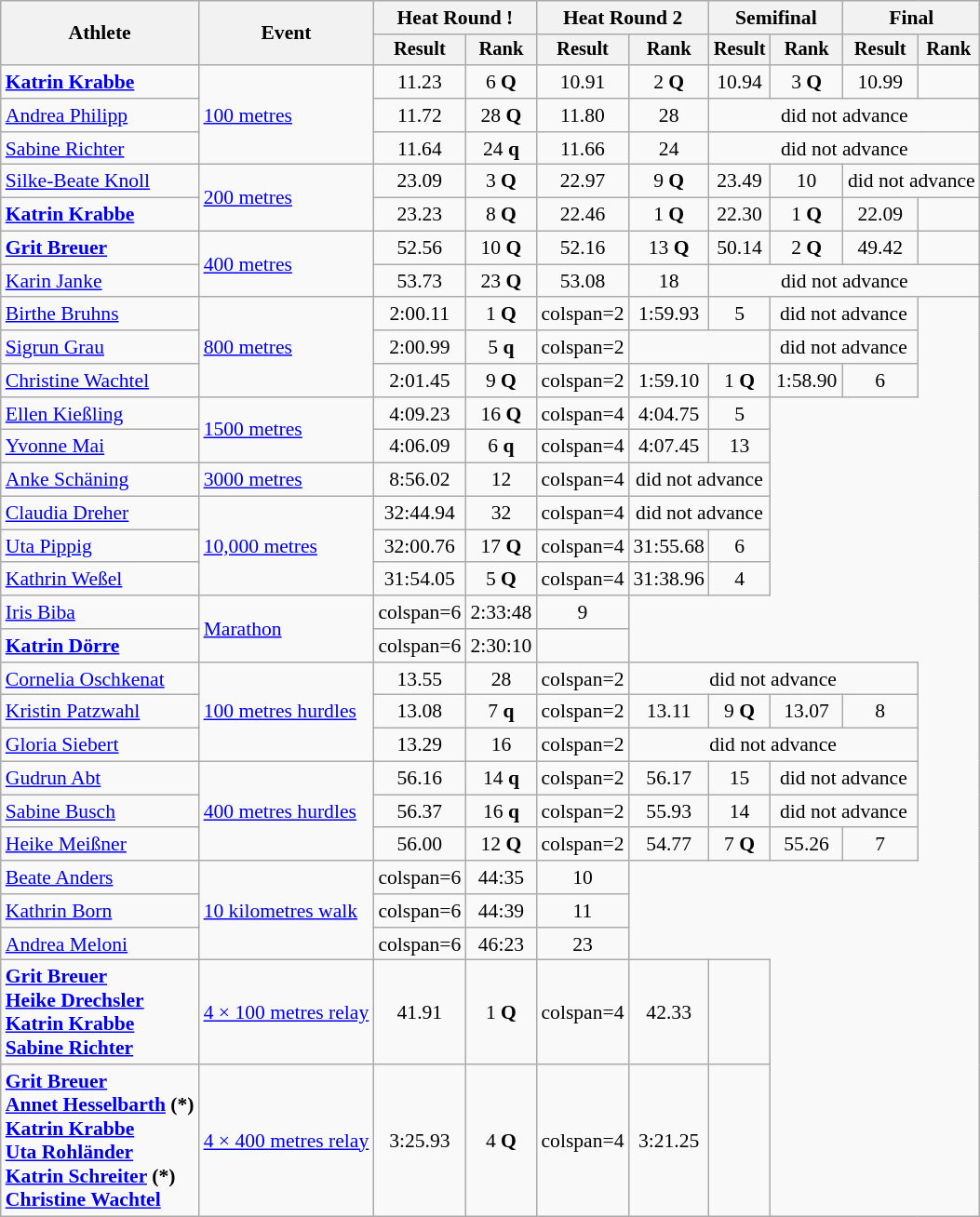<table class=wikitable style=font-size:90%>
<tr>
<th rowspan=2>Athlete</th>
<th rowspan=2>Event</th>
<th colspan=2>Heat Round !</th>
<th colspan=2>Heat Round 2</th>
<th colspan=2>Semifinal</th>
<th colspan=2>Final</th>
</tr>
<tr style=font-size:95%>
<th>Result</th>
<th>Rank</th>
<th>Result</th>
<th>Rank</th>
<th>Result</th>
<th>Rank</th>
<th>Result</th>
<th>Rank</th>
</tr>
<tr align=center>
<td align=left><strong><a href='#'>Katrin Krabbe</a></strong></td>
<td align=left rowspan=3><a href='#'>100 metres</a></td>
<td>11.23</td>
<td>6 <strong>Q</strong></td>
<td>10.91</td>
<td>2 <strong>Q</strong></td>
<td>10.94</td>
<td>3 <strong>Q</strong></td>
<td>10.99</td>
<td></td>
</tr>
<tr align=center>
<td align=left><a href='#'>Andrea Philipp</a></td>
<td>11.72</td>
<td>28 <strong>Q</strong></td>
<td>11.80</td>
<td>28</td>
<td colspan=4>did not advance</td>
</tr>
<tr align=center>
<td align=left><a href='#'>Sabine Richter</a></td>
<td>11.64</td>
<td>24 <strong>q</strong></td>
<td>11.66</td>
<td>24</td>
<td colspan=4>did not advance</td>
</tr>
<tr align=center>
<td align=left><a href='#'>Silke-Beate Knoll</a></td>
<td align=left rowspan=2><a href='#'>200 metres</a></td>
<td>23.09</td>
<td>3 <strong>Q</strong></td>
<td>22.97</td>
<td>9 <strong>Q</strong></td>
<td>23.49</td>
<td>10</td>
<td colspan=2>did not advance</td>
</tr>
<tr align=center>
<td align=left><strong><a href='#'>Katrin Krabbe</a></strong></td>
<td>23.23</td>
<td>8 <strong>Q</strong></td>
<td>22.46</td>
<td>1 <strong>Q</strong></td>
<td>22.30</td>
<td>1 <strong>Q</strong></td>
<td>22.09</td>
<td></td>
</tr>
<tr align=center>
<td align=left><strong><a href='#'>Grit Breuer</a></strong></td>
<td align=left rowspan=2><a href='#'>400 metres</a></td>
<td>52.56</td>
<td>10 <strong>Q</strong></td>
<td>52.16</td>
<td>13 <strong>Q</strong></td>
<td>50.14</td>
<td>2 <strong>Q</strong></td>
<td>49.42</td>
<td></td>
</tr>
<tr align=center>
<td align=left><a href='#'>Karin Janke</a></td>
<td>53.73</td>
<td>23 <strong>Q</strong></td>
<td>53.08</td>
<td>18</td>
<td colspan=4>did not advance</td>
</tr>
<tr align=center>
<td align=left><a href='#'>Birthe Bruhns</a></td>
<td align=left rowspan=3><a href='#'>800 metres</a></td>
<td>2:00.11</td>
<td>1 <strong>Q</strong></td>
<td>colspan=2</td>
<td>1:59.93</td>
<td>5</td>
<td colspan=2>did not advance</td>
</tr>
<tr align=center>
<td align=left><a href='#'>Sigrun Grau</a></td>
<td>2:00.99</td>
<td>5 <strong>q</strong></td>
<td>colspan=2</td>
<td colspan=2></td>
<td colspan=2>did not advance</td>
</tr>
<tr align=center>
<td align=left><a href='#'>Christine Wachtel</a></td>
<td>2:01.45</td>
<td>9 <strong>Q</strong></td>
<td>colspan=2</td>
<td>1:59.10</td>
<td>1 <strong>Q</strong></td>
<td>1:58.90</td>
<td>6</td>
</tr>
<tr align=center>
<td align=left><a href='#'>Ellen Kießling</a></td>
<td align=left rowspan=2><a href='#'>1500 metres</a></td>
<td>4:09.23</td>
<td>16 <strong>Q</strong></td>
<td>colspan=4</td>
<td>4:04.75</td>
<td>5</td>
</tr>
<tr align=center>
<td align=left><a href='#'>Yvonne Mai</a></td>
<td>4:06.09</td>
<td>6 <strong>q</strong></td>
<td>colspan=4</td>
<td>4:07.45</td>
<td>13</td>
</tr>
<tr align=center>
<td align=left><a href='#'>Anke Schäning</a></td>
<td align=left><a href='#'>3000 metres</a></td>
<td>8:56.02</td>
<td>12</td>
<td>colspan=4</td>
<td colspan=2>did not advance</td>
</tr>
<tr align=center>
<td align=left><a href='#'>Claudia Dreher</a></td>
<td align=left rowspan=3><a href='#'>10,000 metres</a></td>
<td>32:44.94</td>
<td>32</td>
<td>colspan=4</td>
<td colspan=2>did not advance</td>
</tr>
<tr align=center>
<td align=left><a href='#'>Uta Pippig</a></td>
<td>32:00.76</td>
<td>17 <strong>Q</strong></td>
<td>colspan=4</td>
<td>31:55.68</td>
<td>6</td>
</tr>
<tr align=center>
<td align=left><a href='#'>Kathrin Weßel</a></td>
<td>31:54.05</td>
<td>5 <strong>Q</strong></td>
<td>colspan=4</td>
<td>31:38.96</td>
<td>4</td>
</tr>
<tr align=center>
<td align=left><a href='#'>Iris Biba</a></td>
<td align=left rowspan=2><a href='#'>Marathon</a></td>
<td>colspan=6</td>
<td>2:33:48</td>
<td>9</td>
</tr>
<tr align=center>
<td align=left><strong><a href='#'>Katrin Dörre</a></strong></td>
<td>colspan=6</td>
<td>2:30:10</td>
<td></td>
</tr>
<tr align=center>
<td align=left><a href='#'>Cornelia Oschkenat</a></td>
<td align=left rowspan=3><a href='#'>100 metres hurdles</a></td>
<td>13.55</td>
<td>28</td>
<td>colspan=2</td>
<td colspan=4>did not advance</td>
</tr>
<tr align=center>
<td align=left><a href='#'>Kristin Patzwahl</a></td>
<td>13.08</td>
<td>7 <strong>q</strong></td>
<td>colspan=2</td>
<td>13.11</td>
<td>9 <strong>Q</strong></td>
<td>13.07</td>
<td>8</td>
</tr>
<tr align=center>
<td align=left><a href='#'>Gloria Siebert</a></td>
<td>13.29</td>
<td>16</td>
<td>colspan=2</td>
<td colspan=4>did not advance</td>
</tr>
<tr align=center>
<td align=left><a href='#'>Gudrun Abt</a></td>
<td align=left rowspan=3><a href='#'>400 metres hurdles</a></td>
<td>56.16</td>
<td>14 <strong>q</strong></td>
<td>colspan=2</td>
<td>56.17</td>
<td>15</td>
<td colspan=2>did not advance</td>
</tr>
<tr align=center>
<td align=left><a href='#'>Sabine Busch</a></td>
<td>56.37</td>
<td>16 <strong>q</strong></td>
<td>colspan=2</td>
<td>55.93</td>
<td>14</td>
<td colspan=2>did not advance</td>
</tr>
<tr align=center>
<td align=left><a href='#'>Heike Meißner</a></td>
<td>56.00</td>
<td>12 <strong>Q</strong></td>
<td>colspan=2</td>
<td>54.77</td>
<td>7 <strong>Q</strong></td>
<td>55.26</td>
<td>7</td>
</tr>
<tr align=center>
<td align=left><a href='#'>Beate Anders</a></td>
<td align=left rowspan=3><a href='#'>10 kilometres walk</a></td>
<td>colspan=6</td>
<td>44:35</td>
<td>10</td>
</tr>
<tr align=center>
<td align=left><a href='#'>Kathrin Born</a></td>
<td>colspan=6</td>
<td>44:39</td>
<td>11</td>
</tr>
<tr align=center>
<td align=left><a href='#'>Andrea Meloni</a></td>
<td>colspan=6</td>
<td>46:23</td>
<td>23</td>
</tr>
<tr align=center>
<td align=left><strong><a href='#'>Grit Breuer</a><br><a href='#'>Heike Drechsler</a><br><a href='#'>Katrin Krabbe</a><br><a href='#'>Sabine Richter</a></strong></td>
<td align=left><a href='#'>4 × 100 metres relay</a></td>
<td>41.91</td>
<td>1 <strong>Q</strong></td>
<td>colspan=4</td>
<td>42.33</td>
<td></td>
</tr>
<tr align=center>
<td align=left><strong><a href='#'>Grit Breuer</a><br><a href='#'>Annet Hesselbarth</a> (*)<br><a href='#'>Katrin Krabbe</a> <br><a href='#'>Uta Rohländer</a><br><a href='#'>Katrin Schreiter</a> (*)<br><a href='#'>Christine Wachtel</a></strong></td>
<td align=left><a href='#'>4 × 400 metres relay</a></td>
<td>3:25.93</td>
<td>4 <strong>Q</strong></td>
<td>colspan=4</td>
<td>3:21.25</td>
<td></td>
</tr>
</table>
